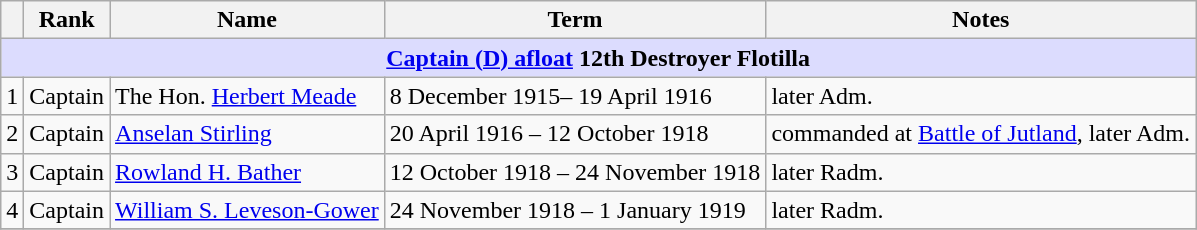<table class="wikitable">
<tr>
<th></th>
<th>Rank</th>
<th>Name</th>
<th>Term</th>
<th>Notes</th>
</tr>
<tr>
<td colspan="6" align="center" style="background:#dcdcfe;"><strong><a href='#'>Captain (D) afloat</a> 12th Destroyer Flotilla</strong></td>
</tr>
<tr>
<td>1</td>
<td>Captain</td>
<td>The Hon. <a href='#'>Herbert Meade</a></td>
<td>8 December 1915– 19 April 1916</td>
<td>later Adm.</td>
</tr>
<tr>
<td>2</td>
<td>Captain</td>
<td><a href='#'>Anselan Stirling</a></td>
<td>20 April 1916 – 12 October 1918</td>
<td>commanded at <a href='#'>Battle of Jutland</a>, later Adm.</td>
</tr>
<tr>
<td>3</td>
<td>Captain</td>
<td><a href='#'>Rowland H. Bather</a></td>
<td>12 October 1918 – 24 November 1918</td>
<td>later Radm.</td>
</tr>
<tr>
<td>4</td>
<td>Captain</td>
<td><a href='#'>William S. Leveson-Gower</a></td>
<td>24 November 1918 – 1 January 1919</td>
<td>later Radm.</td>
</tr>
<tr>
</tr>
</table>
